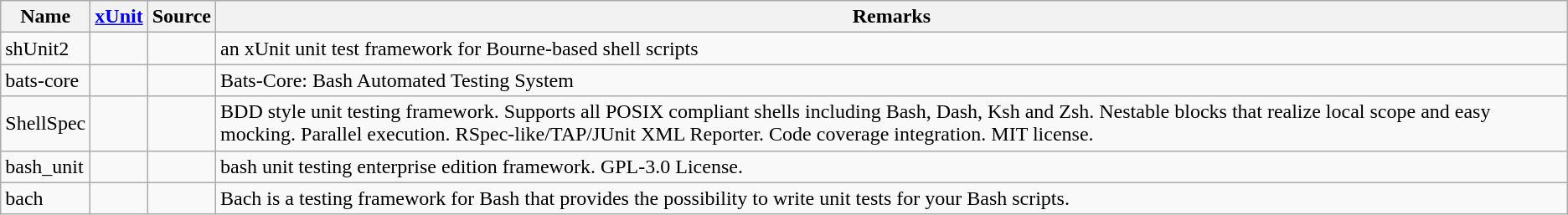<table class="wikitable sortable">
<tr>
<th>Name</th>
<th><a href='#'>xUnit</a></th>
<th>Source</th>
<th>Remarks</th>
</tr>
<tr>
<td>shUnit2</td>
<td></td>
<td></td>
<td>an xUnit unit test framework for Bourne-based shell scripts</td>
</tr>
<tr>
<td>bats-core</td>
<td></td>
<td></td>
<td>Bats-Core: Bash Automated Testing System</td>
</tr>
<tr>
<td>ShellSpec</td>
<td></td>
<td></td>
<td>BDD style unit testing framework. Supports all POSIX compliant shells including Bash, Dash, Ksh and Zsh. Nestable blocks that realize local scope and easy mocking. Parallel execution. RSpec-like/TAP/JUnit XML Reporter. Code coverage integration. MIT license.</td>
</tr>
<tr>
<td>bash_unit</td>
<td></td>
<td></td>
<td>bash unit testing enterprise edition framework. GPL-3.0 License.</td>
</tr>
<tr>
<td>bach</td>
<td></td>
<td></td>
<td>Bach is a testing framework for Bash that provides the possibility to write unit tests for your Bash scripts.</td>
</tr>
</table>
